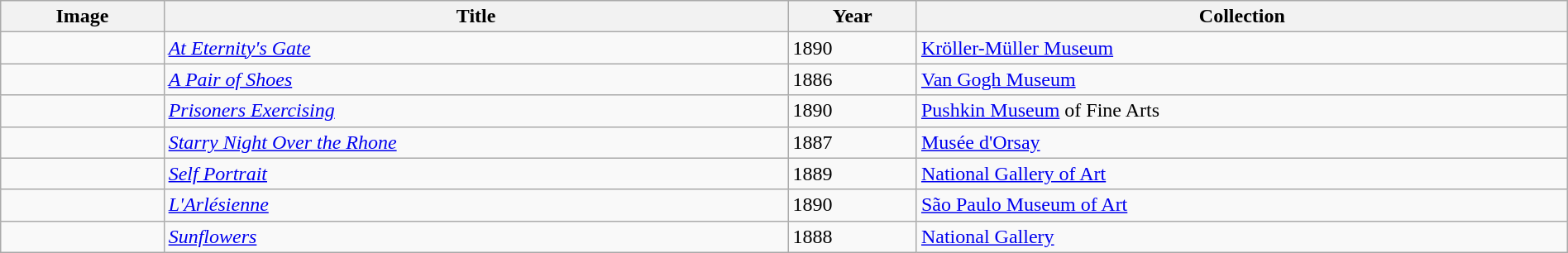<table class='wikitable sortable' style='width:100%'>
<tr>
<th>Image</th>
<th>Title</th>
<th>Year</th>
<th>Collection</th>
</tr>
<tr>
<td></td>
<td><em><a href='#'>At Eternity's Gate</a></em></td>
<td>1890</td>
<td><a href='#'>Kröller-Müller Museum</a></td>
</tr>
<tr>
<td></td>
<td><em><a href='#'>A Pair of Shoes</a></em></td>
<td>1886</td>
<td><a href='#'>Van Gogh Museum</a></td>
</tr>
<tr>
<td></td>
<td><em><a href='#'>Prisoners Exercising</a></em></td>
<td>1890</td>
<td><a href='#'>Pushkin Museum</a> of Fine Arts</td>
</tr>
<tr>
<td></td>
<td><em><a href='#'>Starry Night Over the Rhone</a></em></td>
<td>1887</td>
<td><a href='#'>Musée d'Orsay</a></td>
</tr>
<tr>
<td></td>
<td><em><a href='#'>Self Portrait</a></em></td>
<td>1889</td>
<td><a href='#'>National Gallery of Art</a></td>
</tr>
<tr>
<td></td>
<td><em><a href='#'>L'Arlésienne</a></em></td>
<td>1890</td>
<td><a href='#'>São Paulo Museum of Art</a></td>
</tr>
<tr>
<td></td>
<td><em><a href='#'>Sunflowers</a></em></td>
<td>1888</td>
<td><a href='#'>National Gallery</a></td>
</tr>
</table>
